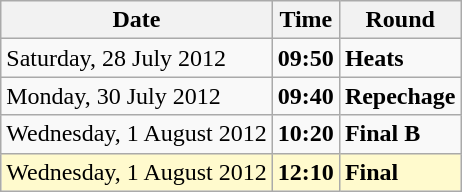<table class="wikitable">
<tr>
<th>Date</th>
<th>Time</th>
<th>Round</th>
</tr>
<tr>
<td>Saturday, 28 July 2012</td>
<td><strong>09:50</strong></td>
<td><strong>Heats</strong></td>
</tr>
<tr>
<td>Monday, 30 July 2012</td>
<td><strong>09:40</strong></td>
<td><strong>Repechage</strong></td>
</tr>
<tr>
<td>Wednesday, 1 August 2012</td>
<td><strong>10:20</strong></td>
<td><strong>Final B</strong></td>
</tr>
<tr>
<td style=background:lemonchiffon>Wednesday, 1 August 2012</td>
<td style=background:lemonchiffon><strong>12:10</strong></td>
<td style=background:lemonchiffon><strong>Final</strong></td>
</tr>
</table>
